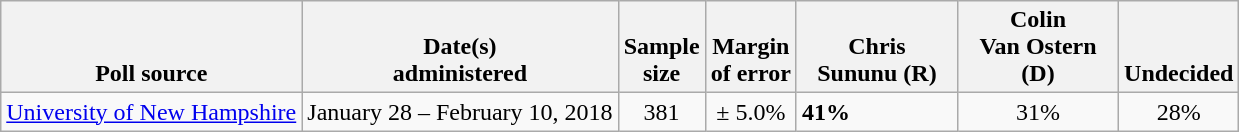<table class="wikitable">
<tr valign=bottom>
<th>Poll source</th>
<th>Date(s)<br>administered</th>
<th>Sample<br>size</th>
<th>Margin<br>of error</th>
<th style="width:100px;">Chris<br>Sununu (R)</th>
<th style="width:100px;">Colin<br>Van Ostern (D)</th>
<th>Undecided</th>
</tr>
<tr>
<td><a href='#'>University of New Hampshire</a></td>
<td align=center>January 28 – February 10, 2018</td>
<td align=center>381</td>
<td align=center>± 5.0%</td>
<td><strong>41%</strong></td>
<td align=center>31%</td>
<td align=center>28%</td>
</tr>
</table>
